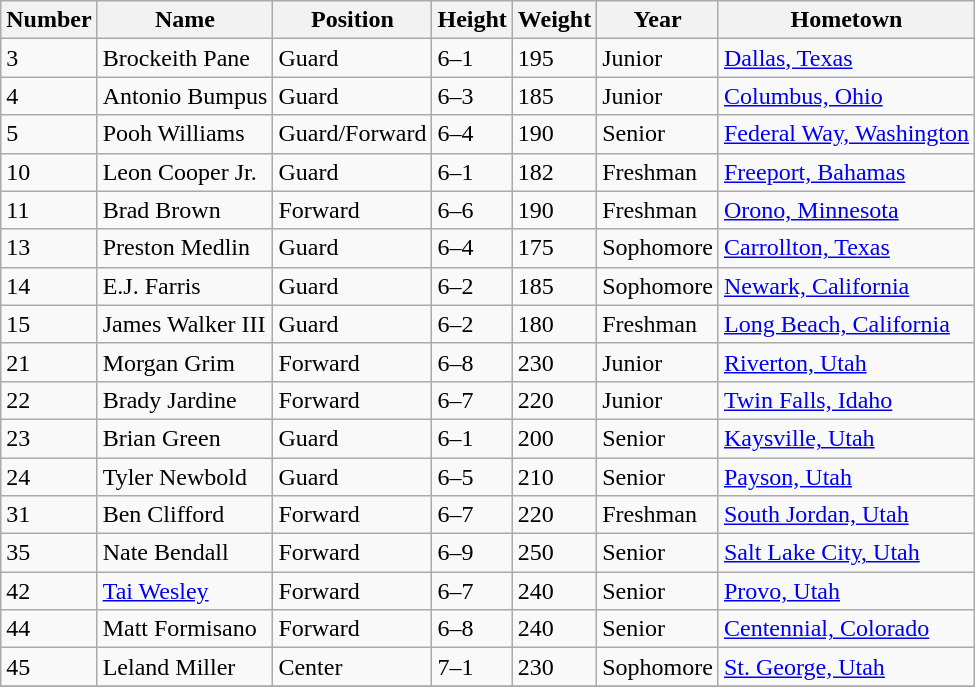<table class="wikitable">
<tr>
<th>Number</th>
<th>Name</th>
<th>Position</th>
<th>Height</th>
<th>Weight</th>
<th>Year</th>
<th>Hometown</th>
</tr>
<tr>
<td>3</td>
<td>Brockeith Pane</td>
<td>Guard</td>
<td>6–1</td>
<td>195</td>
<td>Junior</td>
<td><a href='#'>Dallas, Texas</a></td>
</tr>
<tr>
<td>4</td>
<td>Antonio Bumpus</td>
<td>Guard</td>
<td>6–3</td>
<td>185</td>
<td>Junior</td>
<td><a href='#'>Columbus, Ohio</a></td>
</tr>
<tr>
<td>5</td>
<td>Pooh Williams</td>
<td>Guard/Forward</td>
<td>6–4</td>
<td>190</td>
<td>Senior</td>
<td><a href='#'>Federal Way, Washington</a></td>
</tr>
<tr>
<td>10</td>
<td>Leon Cooper Jr.</td>
<td>Guard</td>
<td>6–1</td>
<td>182</td>
<td>Freshman</td>
<td><a href='#'>Freeport, Bahamas</a></td>
</tr>
<tr>
<td>11</td>
<td>Brad Brown</td>
<td>Forward</td>
<td>6–6</td>
<td>190</td>
<td>Freshman</td>
<td><a href='#'>Orono, Minnesota</a></td>
</tr>
<tr>
<td>13</td>
<td>Preston Medlin</td>
<td>Guard</td>
<td>6–4</td>
<td>175</td>
<td>Sophomore</td>
<td><a href='#'>Carrollton, Texas</a></td>
</tr>
<tr>
<td>14</td>
<td>E.J. Farris</td>
<td>Guard</td>
<td>6–2</td>
<td>185</td>
<td>Sophomore</td>
<td><a href='#'>Newark, California</a></td>
</tr>
<tr>
<td>15</td>
<td>James Walker III</td>
<td>Guard</td>
<td>6–2</td>
<td>180</td>
<td>Freshman</td>
<td><a href='#'>Long Beach, California</a></td>
</tr>
<tr>
<td>21</td>
<td>Morgan Grim</td>
<td>Forward</td>
<td>6–8</td>
<td>230</td>
<td>Junior</td>
<td><a href='#'>Riverton, Utah</a></td>
</tr>
<tr>
<td>22</td>
<td>Brady Jardine</td>
<td>Forward</td>
<td>6–7</td>
<td>220</td>
<td>Junior</td>
<td><a href='#'>Twin Falls, Idaho</a></td>
</tr>
<tr>
<td>23</td>
<td>Brian Green</td>
<td>Guard</td>
<td>6–1</td>
<td>200</td>
<td>Senior</td>
<td><a href='#'>Kaysville, Utah</a></td>
</tr>
<tr>
<td>24</td>
<td>Tyler Newbold</td>
<td>Guard</td>
<td>6–5</td>
<td>210</td>
<td>Senior</td>
<td><a href='#'>Payson, Utah</a></td>
</tr>
<tr>
<td>31</td>
<td>Ben Clifford</td>
<td>Forward</td>
<td>6–7</td>
<td>220</td>
<td>Freshman</td>
<td><a href='#'>South Jordan, Utah</a></td>
</tr>
<tr>
<td>35</td>
<td>Nate Bendall</td>
<td>Forward</td>
<td>6–9</td>
<td>250</td>
<td>Senior</td>
<td><a href='#'>Salt Lake City, Utah</a></td>
</tr>
<tr>
<td>42</td>
<td><a href='#'>Tai Wesley</a></td>
<td>Forward</td>
<td>6–7</td>
<td>240</td>
<td>Senior</td>
<td><a href='#'>Provo, Utah</a></td>
</tr>
<tr>
<td>44</td>
<td>Matt Formisano</td>
<td>Forward</td>
<td>6–8</td>
<td>240</td>
<td>Senior</td>
<td><a href='#'>Centennial, Colorado</a></td>
</tr>
<tr>
<td>45</td>
<td>Leland Miller</td>
<td>Center</td>
<td>7–1</td>
<td>230</td>
<td>Sophomore</td>
<td><a href='#'>St. George, Utah</a></td>
</tr>
<tr>
</tr>
</table>
